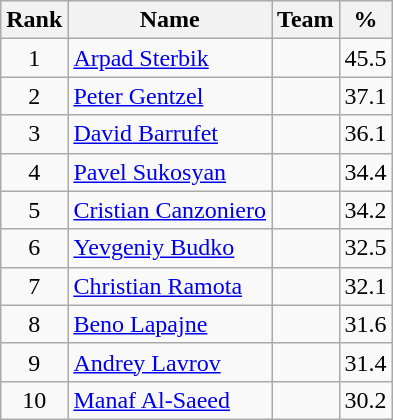<table class="wikitable" style="text-align: center;">
<tr>
<th>Rank</th>
<th>Name</th>
<th>Team</th>
<th>%</th>
</tr>
<tr>
<td>1</td>
<td align=left><a href='#'>Arpad Sterbik</a></td>
<td align=left></td>
<td>45.5</td>
</tr>
<tr>
<td>2</td>
<td align=left><a href='#'>Peter Gentzel</a></td>
<td align=left></td>
<td>37.1</td>
</tr>
<tr>
<td>3</td>
<td align=left><a href='#'>David Barrufet</a></td>
<td align=left></td>
<td>36.1</td>
</tr>
<tr>
<td>4</td>
<td align=left><a href='#'>Pavel Sukosyan</a></td>
<td align=left></td>
<td>34.4</td>
</tr>
<tr>
<td>5</td>
<td align=left><a href='#'>Cristian Canzoniero</a></td>
<td align=left></td>
<td>34.2</td>
</tr>
<tr>
<td>6</td>
<td align=left><a href='#'>Yevgeniy Budko</a></td>
<td align=left></td>
<td>32.5</td>
</tr>
<tr>
<td>7</td>
<td align=left><a href='#'>Christian Ramota</a></td>
<td align=left></td>
<td>32.1</td>
</tr>
<tr>
<td>8</td>
<td align=left><a href='#'>Beno Lapajne</a></td>
<td align=left></td>
<td>31.6</td>
</tr>
<tr>
<td>9</td>
<td align=left><a href='#'>Andrey Lavrov</a></td>
<td align=left></td>
<td>31.4</td>
</tr>
<tr>
<td>10</td>
<td align=left><a href='#'>Manaf Al-Saeed</a></td>
<td align=left></td>
<td>30.2</td>
</tr>
</table>
